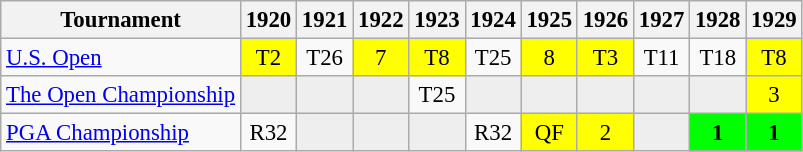<table class="wikitable" style="font-size:95%;text-align:center;">
<tr>
<th>Tournament</th>
<th>1920</th>
<th>1921</th>
<th>1922</th>
<th>1923</th>
<th>1924</th>
<th>1925</th>
<th>1926</th>
<th>1927</th>
<th>1928</th>
<th>1929</th>
</tr>
<tr>
<td align=left><a href='#'>U.S. Open</a></td>
<td style="background:yellow;">T2</td>
<td>T26</td>
<td style="background:yellow;">7</td>
<td style="background:yellow;">T8</td>
<td>T25</td>
<td style="background:yellow;">8</td>
<td style="background:yellow;">T3</td>
<td>T11</td>
<td>T18</td>
<td style="background:yellow;">T8</td>
</tr>
<tr>
<td align=left><a href='#'>The Open Championship</a></td>
<td style="background:#eeeeee;"></td>
<td style="background:#eeeeee;"></td>
<td style="background:#eeeeee;"></td>
<td>T25</td>
<td style="background:#eeeeee;"></td>
<td style="background:#eeeeee;"></td>
<td style="background:#eeeeee;"></td>
<td style="background:#eeeeee;"></td>
<td style="background:#eeeeee;"></td>
<td style="background:yellow;">3</td>
</tr>
<tr>
<td align=left><a href='#'>PGA Championship</a></td>
<td>R32</td>
<td style="background:#eeeeee;"></td>
<td style="background:#eeeeee;"></td>
<td style="background:#eeeeee;"></td>
<td>R32</td>
<td style="background:yellow;">QF</td>
<td style="background:yellow;">2</td>
<td style="background:#eeeeee;"></td>
<td style="background:lime;"><strong>1</strong></td>
<td style="background:lime;"><strong>1</strong></td>
</tr>
</table>
